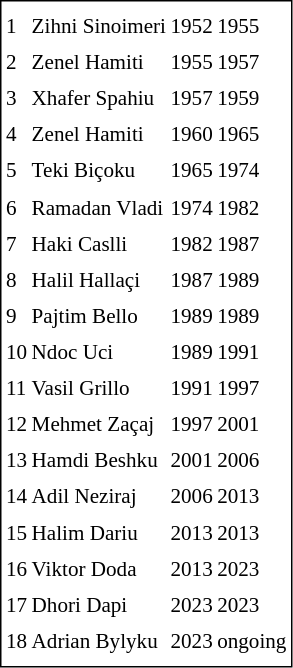<table cellpadding="0" cellspacing="3" style="border:1px solid #000000; font-size:88%; line-height: 1.5em;">
<tr>
<td><strong></strong></td>
<td><strong></strong></td>
<td colspan="2"></td>
</tr>
<tr>
<td>1</td>
<td>Zihni Sinoimeri</td>
<td>1952</td>
<td>1955</td>
</tr>
<tr>
<td>2</td>
<td>Zenel Hamiti</td>
<td>1955</td>
<td>1957</td>
</tr>
<tr>
<td>3</td>
<td>Xhafer Spahiu</td>
<td>1957</td>
<td>1959</td>
</tr>
<tr>
<td>4</td>
<td>Zenel Hamiti</td>
<td>1960</td>
<td>1965</td>
</tr>
<tr>
<td>5</td>
<td>Teki Biçoku</td>
<td>1965</td>
<td>1974</td>
</tr>
<tr>
<td>6</td>
<td>Ramadan Vladi</td>
<td>1974</td>
<td>1982</td>
</tr>
<tr>
<td>7</td>
<td>Haki Caslli</td>
<td>1982</td>
<td>1987</td>
</tr>
<tr>
<td>8</td>
<td>Halil Hallaçi</td>
<td>1987</td>
<td>1989</td>
</tr>
<tr>
<td>9</td>
<td>Pajtim Bello</td>
<td>1989</td>
<td>1989</td>
</tr>
<tr>
<td>10</td>
<td>Ndoc Uci</td>
<td>1989</td>
<td>1991</td>
</tr>
<tr>
<td>11</td>
<td>Vasil Grillo</td>
<td>1991</td>
<td>1997</td>
</tr>
<tr>
<td>12</td>
<td>Mehmet Zaçaj</td>
<td>1997</td>
<td>2001</td>
</tr>
<tr>
<td>13</td>
<td>Hamdi Beshku</td>
<td>2001</td>
<td>2006</td>
</tr>
<tr>
<td>14</td>
<td>Adil Neziraj</td>
<td>2006</td>
<td>2013</td>
</tr>
<tr>
<td>15</td>
<td>Halim Dariu</td>
<td>2013</td>
<td>2013</td>
</tr>
<tr>
<td>16</td>
<td>Viktor Doda</td>
<td>2013</td>
<td>2023</td>
</tr>
<tr>
<td>17</td>
<td>Dhori Dapi</td>
<td>2023</td>
<td>2023</td>
</tr>
<tr>
<td>18</td>
<td>Adrian Bylyku</td>
<td>2023</td>
<td>ongoing</td>
</tr>
<tr>
</tr>
</table>
